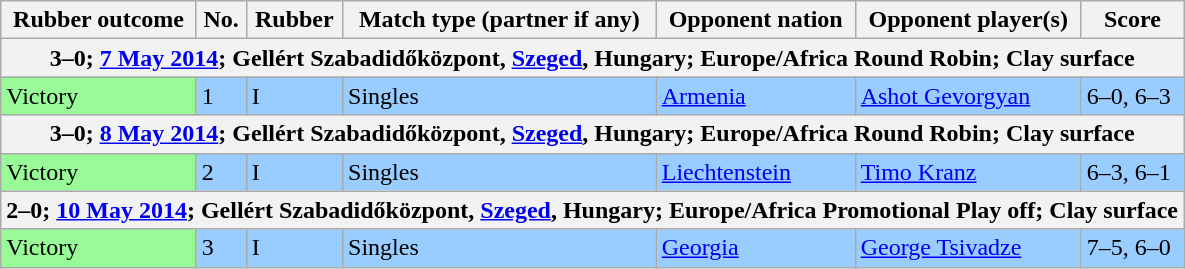<table class=wikitable>
<tr>
<th>Rubber outcome</th>
<th>No.</th>
<th>Rubber</th>
<th>Match type (partner if any)</th>
<th>Opponent nation</th>
<th>Opponent player(s)</th>
<th>Score</th>
</tr>
<tr>
<th colspan=7>3–0; <a href='#'>7 May 2014</a>; Gellért Szabadidőközpont, <a href='#'>Szeged</a>, Hungary; Europe/Africa Round Robin; Clay surface</th>
</tr>
<tr bgcolor=#99CCFF>
<td bgcolor=98FB98>Victory</td>
<td>1</td>
<td>I</td>
<td>Singles</td>
<td> <a href='#'>Armenia</a></td>
<td><a href='#'>Ashot Gevorgyan</a></td>
<td>6–0, 6–3</td>
</tr>
<tr>
<th colspan=7>3–0; <a href='#'>8 May 2014</a>; Gellért Szabadidőközpont, <a href='#'>Szeged</a>, Hungary; Europe/Africa Round Robin; Clay surface</th>
</tr>
<tr bgcolor=#99CCFF>
<td bgcolor=98FB98>Victory</td>
<td>2</td>
<td>I</td>
<td>Singles</td>
<td> <a href='#'>Liechtenstein</a></td>
<td><a href='#'>Timo Kranz</a></td>
<td>6–3, 6–1</td>
</tr>
<tr>
<th colspan=7>2–0; <a href='#'>10 May 2014</a>; Gellért Szabadidőközpont, <a href='#'>Szeged</a>, Hungary; Europe/Africa Promotional Play off; Clay surface</th>
</tr>
<tr bgcolor=#99CCFF>
<td bgcolor=98FB98>Victory</td>
<td>3</td>
<td>I</td>
<td>Singles</td>
<td> <a href='#'>Georgia</a></td>
<td><a href='#'>George Tsivadze</a></td>
<td>7–5, 6–0</td>
</tr>
</table>
